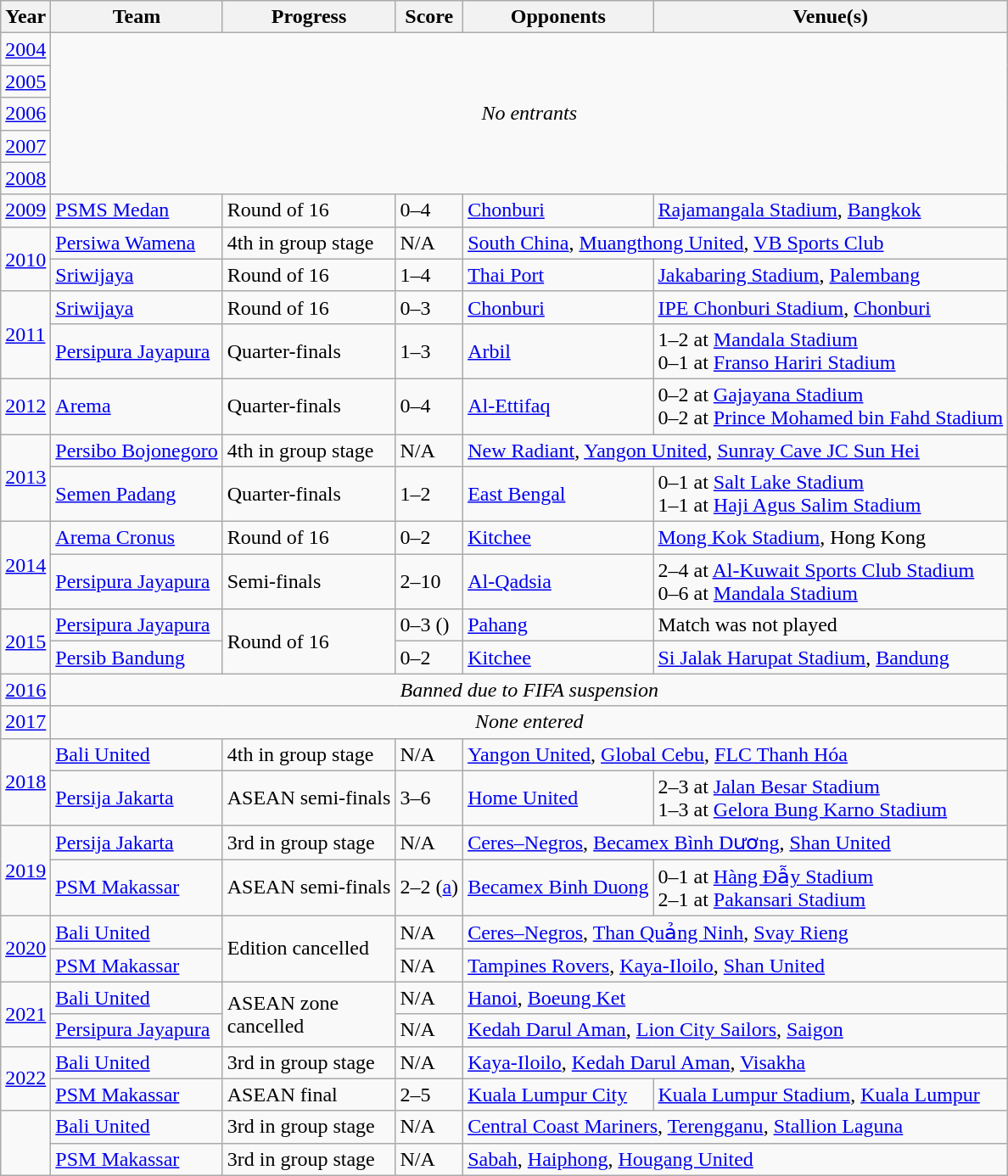<table class="wikitable">
<tr>
<th>Year</th>
<th>Team</th>
<th>Progress</th>
<th>Score</th>
<th>Opponents</th>
<th>Venue(s)</th>
</tr>
<tr>
<td><a href='#'>2004</a></td>
<td colspan=5 rowspan=5 align=center><em>No entrants</em></td>
</tr>
<tr>
<td><a href='#'>2005</a></td>
</tr>
<tr>
<td><a href='#'>2006</a></td>
</tr>
<tr>
<td><a href='#'>2007</a></td>
</tr>
<tr>
<td><a href='#'>2008</a></td>
</tr>
<tr>
<td><a href='#'>2009</a></td>
<td><a href='#'>PSMS Medan</a></td>
<td>Round of 16</td>
<td>0–4</td>
<td> <a href='#'>Chonburi</a></td>
<td><a href='#'>Rajamangala Stadium</a>, <a href='#'>Bangkok</a></td>
</tr>
<tr>
<td rowspan=2><a href='#'>2010</a></td>
<td><a href='#'>Persiwa Wamena</a></td>
<td>4th in group stage</td>
<td>N/A</td>
<td colspan="2"> <a href='#'>South China</a>,  <a href='#'>Muangthong United</a>,  <a href='#'>VB Sports Club</a></td>
</tr>
<tr>
<td><a href='#'>Sriwijaya</a></td>
<td>Round of 16</td>
<td>1–4</td>
<td> <a href='#'>Thai Port</a></td>
<td><a href='#'>Jakabaring Stadium</a>, <a href='#'>Palembang</a></td>
</tr>
<tr>
<td rowspan=2><a href='#'>2011</a></td>
<td><a href='#'>Sriwijaya</a></td>
<td>Round of 16</td>
<td>0–3</td>
<td> <a href='#'>Chonburi</a></td>
<td><a href='#'>IPE Chonburi Stadium</a>, <a href='#'>Chonburi</a></td>
</tr>
<tr>
<td><a href='#'>Persipura Jayapura</a></td>
<td>Quarter-finals</td>
<td>1–3</td>
<td> <a href='#'>Arbil</a></td>
<td>1–2 at <a href='#'>Mandala Stadium</a><br>0–1 at <a href='#'>Franso Hariri Stadium</a></td>
</tr>
<tr>
<td><a href='#'>2012</a></td>
<td><a href='#'>Arema</a></td>
<td>Quarter-finals</td>
<td>0–4</td>
<td> <a href='#'>Al-Ettifaq</a></td>
<td>0–2 at <a href='#'>Gajayana Stadium</a><br>0–2 at <a href='#'>Prince Mohamed bin Fahd Stadium</a></td>
</tr>
<tr>
<td rowspan=2><a href='#'>2013</a></td>
<td><a href='#'>Persibo Bojonegoro</a></td>
<td>4th in group stage</td>
<td>N/A</td>
<td colspan="2"> <a href='#'>New Radiant</a>,  <a href='#'>Yangon United</a>,  <a href='#'>Sunray Cave JC Sun Hei</a></td>
</tr>
<tr>
<td><a href='#'>Semen Padang</a></td>
<td>Quarter-finals</td>
<td>1–2</td>
<td> <a href='#'>East Bengal</a></td>
<td>0–1 at <a href='#'>Salt Lake Stadium</a><br>1–1 at <a href='#'>Haji Agus Salim Stadium</a></td>
</tr>
<tr>
<td rowspan=2><a href='#'>2014</a></td>
<td><a href='#'>Arema Cronus</a></td>
<td>Round of 16</td>
<td>0–2</td>
<td> <a href='#'>Kitchee</a></td>
<td><a href='#'>Mong Kok Stadium</a>, Hong Kong</td>
</tr>
<tr>
<td><a href='#'>Persipura Jayapura</a></td>
<td>Semi-finals</td>
<td>2–10</td>
<td> <a href='#'>Al-Qadsia</a></td>
<td>2–4 at <a href='#'>Al-Kuwait Sports Club Stadium</a><br>0–6 at <a href='#'>Mandala Stadium</a></td>
</tr>
<tr>
<td rowspan=2><a href='#'>2015</a></td>
<td><a href='#'>Persipura Jayapura</a></td>
<td rowspan=2>Round of 16</td>
<td>0–3 ()</td>
<td> <a href='#'>Pahang</a></td>
<td>Match was not played</td>
</tr>
<tr>
<td><a href='#'>Persib Bandung</a></td>
<td>0–2</td>
<td> <a href='#'>Kitchee</a></td>
<td><a href='#'>Si Jalak Harupat Stadium</a>, <a href='#'>Bandung</a></td>
</tr>
<tr>
<td><a href='#'>2016</a></td>
<td colspan=5 align=center><em>Banned due to FIFA suspension</em></td>
</tr>
<tr>
<td><a href='#'>2017</a></td>
<td colspan=5 align=center><em>None entered</em></td>
</tr>
<tr>
<td rowspan=2><a href='#'>2018</a></td>
<td><a href='#'>Bali United</a></td>
<td>4th in group stage</td>
<td>N/A</td>
<td colspan="2"> <a href='#'>Yangon United</a>,  <a href='#'>Global Cebu</a>,  <a href='#'>FLC Thanh Hóa</a></td>
</tr>
<tr>
<td><a href='#'>Persija Jakarta</a></td>
<td>ASEAN semi-finals</td>
<td>3–6</td>
<td> <a href='#'>Home United</a></td>
<td>2–3 at <a href='#'>Jalan Besar Stadium</a><br>1–3 at <a href='#'>Gelora Bung Karno Stadium</a></td>
</tr>
<tr>
<td rowspan=2><a href='#'>2019</a></td>
<td><a href='#'>Persija Jakarta</a></td>
<td>3rd in group stage</td>
<td>N/A</td>
<td colspan="2"> <a href='#'>Ceres–Negros</a>,  <a href='#'>Becamex Bình Dương</a>,  <a href='#'>Shan United</a></td>
</tr>
<tr>
<td><a href='#'>PSM Makassar</a></td>
<td>ASEAN semi-finals</td>
<td>2–2  (<a href='#'>a</a>)</td>
<td> <a href='#'>Becamex Binh Duong</a></td>
<td>0–1 at <a href='#'>Hàng Đẫy Stadium</a><br>2–1 at <a href='#'>Pakansari Stadium</a></td>
</tr>
<tr>
<td rowspan=2><a href='#'>2020</a></td>
<td><a href='#'>Bali United</a></td>
<td rowspan=2>Edition cancelled</td>
<td>N/A</td>
<td colspan="2"> <a href='#'>Ceres–Negros</a>,  <a href='#'>Than Quảng Ninh</a>,  <a href='#'>Svay Rieng</a></td>
</tr>
<tr>
<td><a href='#'>PSM Makassar</a></td>
<td>N/A</td>
<td colspan="2"> <a href='#'>Tampines Rovers</a>,  <a href='#'>Kaya-Iloilo</a>,  <a href='#'>Shan United</a></td>
</tr>
<tr>
<td rowspan=2><a href='#'>2021</a></td>
<td><a href='#'>Bali United</a></td>
<td rowspan=2>ASEAN zone<br>cancelled</td>
<td>N/A</td>
<td colspan="2"> <a href='#'>Hanoi</a>,  <a href='#'>Boeung Ket</a></td>
</tr>
<tr>
<td><a href='#'>Persipura Jayapura</a></td>
<td>N/A</td>
<td colspan="2"> <a href='#'>Kedah Darul Aman</a>,  <a href='#'>Lion City Sailors</a>,  <a href='#'>Saigon</a></td>
</tr>
<tr>
<td rowspan=2><a href='#'>2022</a></td>
<td><a href='#'>Bali United</a></td>
<td>3rd in group stage</td>
<td>N/A</td>
<td colspan="2"> <a href='#'>Kaya-Iloilo</a>,  <a href='#'>Kedah Darul Aman</a>,  <a href='#'>Visakha</a></td>
</tr>
<tr>
<td><a href='#'>PSM Makassar</a></td>
<td>ASEAN final</td>
<td>2–5</td>
<td> <a href='#'>Kuala Lumpur City</a></td>
<td><a href='#'>Kuala Lumpur Stadium</a>, <a href='#'>Kuala Lumpur</a></td>
</tr>
<tr>
<td rowspan=2></td>
<td><a href='#'>Bali United</a></td>
<td>3rd in group stage</td>
<td>N/A</td>
<td colspan="2"> <a href='#'>Central Coast Mariners</a>,  <a href='#'>Terengganu</a>,  <a href='#'>Stallion Laguna</a></td>
</tr>
<tr>
<td><a href='#'>PSM Makassar</a></td>
<td>3rd in group stage</td>
<td>N/A</td>
<td colspan="2"> <a href='#'>Sabah</a>,  <a href='#'>Haiphong</a>,  <a href='#'>Hougang United</a></td>
</tr>
</table>
